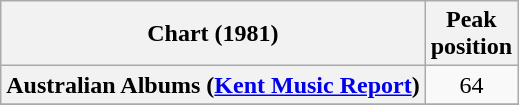<table class="wikitable sortable plainrowheaders">
<tr>
<th>Chart (1981)</th>
<th>Peak<br>position</th>
</tr>
<tr>
<th scope="row">Australian Albums (<a href='#'>Kent Music Report</a>)</th>
<td align="center">64</td>
</tr>
<tr>
</tr>
<tr>
</tr>
</table>
